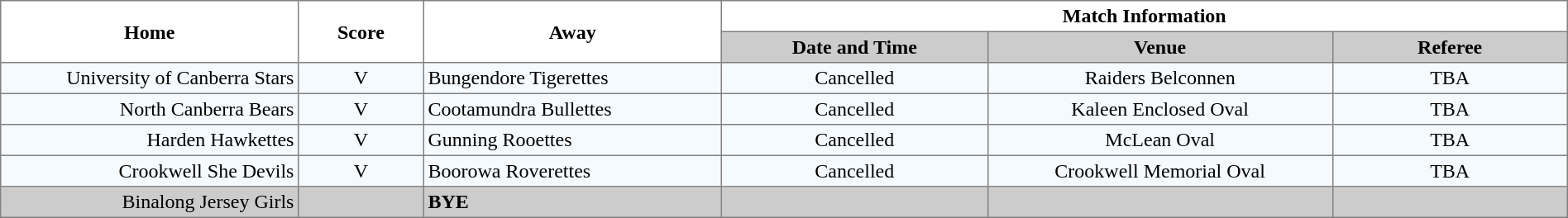<table border="1" cellpadding="3" cellspacing="0" width="100%" style="border-collapse:collapse;  text-align:center;">
<tr>
<th rowspan="2" width="19%">Home</th>
<th rowspan="2" width="8%">Score</th>
<th rowspan="2" width="19%">Away</th>
<th colspan="3">Match Information</th>
</tr>
<tr style="background:#CCCCCC">
<th width="17%">Date and Time</th>
<th width="22%">Venue</th>
<th width="50%">Referee</th>
</tr>
<tr style="text-align:center; background:#f5faff;">
<td align="right">University of Canberra Stars </td>
<td>V</td>
<td align="left"> Bungendore Tigerettes</td>
<td>Cancelled</td>
<td>Raiders Belconnen</td>
<td>TBA</td>
</tr>
<tr style="text-align:center; background:#f5faff;">
<td align="right">North Canberra Bears </td>
<td>V</td>
<td align="left"> Cootamundra Bullettes</td>
<td>Cancelled</td>
<td>Kaleen Enclosed Oval</td>
<td>TBA</td>
</tr>
<tr style="text-align:center; background:#f5faff;">
<td align="right">Harden Hawkettes </td>
<td>V</td>
<td align="left"> Gunning Rooettes</td>
<td>Cancelled</td>
<td>McLean Oval</td>
<td>TBA</td>
</tr>
<tr style="text-align:center; background:#f5faff;">
<td align="right">Crookwell She Devils </td>
<td>V</td>
<td align="left"> Boorowa Roverettes</td>
<td>Cancelled</td>
<td>Crookwell Memorial Oval</td>
<td>TBA</td>
</tr>
<tr style="text-align:center; background:#CCCCCC;">
<td align="right">Binalong Jersey Girls </td>
<td></td>
<td align="left"><strong>BYE</strong></td>
<td></td>
<td></td>
<td></td>
</tr>
</table>
